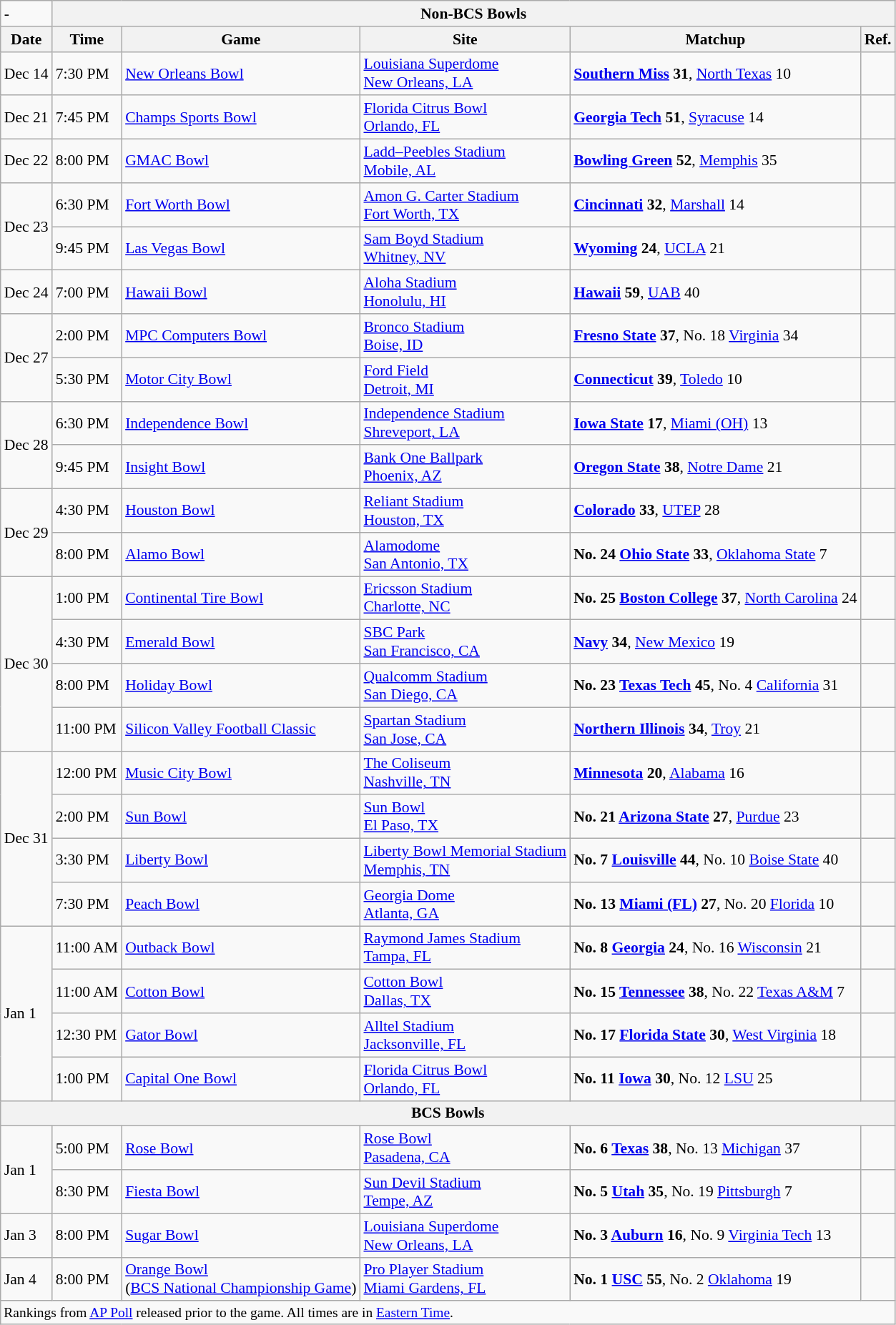<table class="wikitable" style="font-size:90%">
<tr>
<td>-</td>
<th colspan=7>Non-BCS Bowls</th>
</tr>
<tr>
<th>Date</th>
<th>Time</th>
<th>Game</th>
<th>Site</th>
<th>Matchup</th>
<th>Ref.</th>
</tr>
<tr>
<td>Dec 14</td>
<td>7:30 PM</td>
<td><a href='#'>New Orleans Bowl</a></td>
<td><a href='#'>Louisiana Superdome</a><br><a href='#'>New Orleans, LA</a></td>
<td><strong><a href='#'>Southern Miss</a> 31</strong>, <a href='#'>North Texas</a> 10</td>
<td></td>
</tr>
<tr>
<td>Dec 21</td>
<td>7:45 PM</td>
<td><a href='#'>Champs Sports Bowl</a></td>
<td><a href='#'>Florida Citrus Bowl</a><br><a href='#'>Orlando, FL</a></td>
<td><strong><a href='#'>Georgia Tech</a> 51</strong>, <a href='#'>Syracuse</a> 14</td>
<td></td>
</tr>
<tr>
<td>Dec 22</td>
<td>8:00 PM</td>
<td><a href='#'>GMAC Bowl</a></td>
<td><a href='#'>Ladd&ndash;Peebles Stadium</a><br><a href='#'>Mobile, AL</a></td>
<td><strong><a href='#'>Bowling Green</a> 52</strong>, <a href='#'>Memphis</a> 35</td>
<td></td>
</tr>
<tr>
<td rowspan="2">Dec 23</td>
<td>6:30 PM</td>
<td><a href='#'>Fort Worth Bowl</a></td>
<td><a href='#'>Amon G. Carter Stadium</a><br><a href='#'>Fort Worth, TX</a></td>
<td><strong><a href='#'>Cincinnati</a> 32</strong>, <a href='#'>Marshall</a> 14</td>
<td></td>
</tr>
<tr>
<td>9:45 PM</td>
<td><a href='#'>Las Vegas Bowl</a></td>
<td><a href='#'>Sam Boyd Stadium</a><br><a href='#'>Whitney, NV</a></td>
<td><strong><a href='#'>Wyoming</a> 24</strong>, <a href='#'>UCLA</a> 21</td>
<td></td>
</tr>
<tr>
<td>Dec 24</td>
<td>7:00 PM</td>
<td><a href='#'>Hawaii Bowl</a></td>
<td><a href='#'>Aloha Stadium</a><br><a href='#'>Honolulu, HI</a></td>
<td><strong><a href='#'>Hawaii</a> 59</strong>, <a href='#'>UAB</a> 40</td>
<td></td>
</tr>
<tr>
<td rowspan="2">Dec 27</td>
<td>2:00 PM</td>
<td><a href='#'>MPC Computers Bowl</a></td>
<td><a href='#'>Bronco Stadium</a><br><a href='#'>Boise, ID</a></td>
<td><strong><a href='#'>Fresno State</a> 37</strong>, No. 18 <a href='#'>Virginia</a> 34</td>
<td></td>
</tr>
<tr>
<td>5:30 PM</td>
<td><a href='#'>Motor City Bowl</a></td>
<td><a href='#'>Ford Field</a><br><a href='#'>Detroit, MI</a></td>
<td><strong><a href='#'>Connecticut</a> 39</strong>, <a href='#'>Toledo</a> 10</td>
<td></td>
</tr>
<tr>
<td rowspan="2">Dec 28</td>
<td>6:30 PM</td>
<td><a href='#'>Independence Bowl</a></td>
<td><a href='#'>Independence Stadium</a><br><a href='#'>Shreveport, LA</a></td>
<td><strong><a href='#'>Iowa State</a> 17</strong>, <a href='#'>Miami (OH)</a> 13</td>
<td></td>
</tr>
<tr>
<td>9:45 PM</td>
<td><a href='#'>Insight Bowl</a></td>
<td><a href='#'>Bank One Ballpark</a><br><a href='#'>Phoenix, AZ</a></td>
<td><strong><a href='#'>Oregon State</a> 38</strong>, <a href='#'>Notre Dame</a> 21</td>
<td></td>
</tr>
<tr>
<td rowspan="2">Dec 29</td>
<td>4:30 PM</td>
<td><a href='#'>Houston Bowl</a></td>
<td><a href='#'>Reliant Stadium</a><br><a href='#'>Houston, TX</a></td>
<td><strong><a href='#'>Colorado</a> 33</strong>, <a href='#'>UTEP</a> 28</td>
<td></td>
</tr>
<tr>
<td>8:00 PM</td>
<td><a href='#'>Alamo Bowl</a></td>
<td><a href='#'>Alamodome</a><br><a href='#'>San Antonio, TX</a></td>
<td><strong>No. 24 <a href='#'>Ohio State</a> 33</strong>, <a href='#'>Oklahoma State</a> 7</td>
<td></td>
</tr>
<tr>
<td rowspan="4">Dec 30</td>
<td>1:00 PM</td>
<td><a href='#'>Continental Tire Bowl</a></td>
<td><a href='#'>Ericsson Stadium</a><br><a href='#'>Charlotte, NC</a></td>
<td><strong>No. 25 <a href='#'>Boston College</a> 37</strong>, <a href='#'>North Carolina</a> 24</td>
<td></td>
</tr>
<tr>
<td>4:30 PM</td>
<td><a href='#'>Emerald Bowl</a></td>
<td><a href='#'>SBC Park</a><br><a href='#'>San Francisco, CA</a></td>
<td><strong><a href='#'>Navy</a> 34</strong>, <a href='#'>New Mexico</a> 19</td>
<td></td>
</tr>
<tr>
<td>8:00 PM</td>
<td><a href='#'>Holiday Bowl</a></td>
<td><a href='#'>Qualcomm Stadium</a><br><a href='#'>San Diego, CA</a></td>
<td><strong>No. 23 <a href='#'>Texas Tech</a> 45</strong>, No. 4 <a href='#'>California</a> 31</td>
<td></td>
</tr>
<tr>
<td>11:00 PM</td>
<td><a href='#'>Silicon Valley Football Classic</a></td>
<td><a href='#'>Spartan Stadium</a><br><a href='#'>San Jose, CA</a></td>
<td><strong><a href='#'>Northern Illinois</a> 34</strong>, <a href='#'>Troy</a> 21</td>
<td></td>
</tr>
<tr>
<td rowspan="4">Dec 31</td>
<td>12:00 PM</td>
<td><a href='#'>Music City Bowl</a></td>
<td><a href='#'>The Coliseum</a><br><a href='#'>Nashville, TN</a></td>
<td><strong><a href='#'>Minnesota</a> 20</strong>, <a href='#'>Alabama</a> 16</td>
<td></td>
</tr>
<tr>
<td>2:00 PM</td>
<td><a href='#'>Sun Bowl</a></td>
<td><a href='#'>Sun Bowl</a><br><a href='#'>El Paso, TX</a></td>
<td><strong>No. 21 <a href='#'>Arizona State</a> 27</strong>, <a href='#'>Purdue</a> 23</td>
<td></td>
</tr>
<tr>
<td>3:30 PM</td>
<td><a href='#'>Liberty Bowl</a></td>
<td><a href='#'>Liberty Bowl Memorial Stadium</a><br><a href='#'>Memphis, TN</a></td>
<td><strong>No. 7 <a href='#'>Louisville</a> 44</strong>, No. 10 <a href='#'>Boise State</a> 40</td>
<td></td>
</tr>
<tr>
<td>7:30 PM</td>
<td><a href='#'>Peach Bowl</a></td>
<td><a href='#'>Georgia Dome</a><br><a href='#'>Atlanta, GA</a></td>
<td><strong>No. 13 <a href='#'>Miami (FL)</a> 27</strong>, No. 20 <a href='#'>Florida</a> 10</td>
<td></td>
</tr>
<tr>
<td rowspan="4">Jan 1</td>
<td>11:00 AM</td>
<td><a href='#'>Outback Bowl</a></td>
<td><a href='#'>Raymond James Stadium</a><br><a href='#'>Tampa, FL</a></td>
<td><strong>No. 8 <a href='#'>Georgia</a> 24</strong>, No. 16 <a href='#'>Wisconsin</a> 21</td>
<td></td>
</tr>
<tr>
<td>11:00 AM</td>
<td><a href='#'>Cotton Bowl</a></td>
<td><a href='#'>Cotton Bowl</a><br><a href='#'>Dallas, TX</a></td>
<td><strong>No. 15 <a href='#'>Tennessee</a> 38</strong>, No. 22 <a href='#'>Texas A&M</a> 7</td>
<td></td>
</tr>
<tr>
<td>12:30 PM</td>
<td><a href='#'>Gator Bowl</a></td>
<td><a href='#'>Alltel Stadium</a><br><a href='#'>Jacksonville, FL</a></td>
<td><strong>No. 17 <a href='#'>Florida State</a> 30</strong>, <a href='#'>West Virginia</a> 18</td>
<td></td>
</tr>
<tr>
<td>1:00 PM</td>
<td><a href='#'>Capital One Bowl</a></td>
<td><a href='#'>Florida Citrus Bowl</a><br><a href='#'>Orlando, FL</a></td>
<td><strong>No. 11 <a href='#'>Iowa</a> 30</strong>, No. 12 <a href='#'>LSU</a> 25</td>
<td></td>
</tr>
<tr>
<th colspan=7>BCS Bowls</th>
</tr>
<tr>
<td rowspan="2">Jan 1</td>
<td>5:00 PM</td>
<td><a href='#'>Rose Bowl</a></td>
<td><a href='#'>Rose Bowl</a><br><a href='#'>Pasadena, CA</a></td>
<td><strong>No. 6 <a href='#'>Texas</a> 38</strong>, No. 13 <a href='#'>Michigan</a> 37</td>
<td></td>
</tr>
<tr>
<td>8:30 PM</td>
<td><a href='#'>Fiesta Bowl</a></td>
<td><a href='#'>Sun Devil Stadium</a><br><a href='#'>Tempe, AZ</a></td>
<td><strong>No. 5 <a href='#'>Utah</a> 35</strong>, No. 19 <a href='#'>Pittsburgh</a> 7</td>
<td></td>
</tr>
<tr>
<td>Jan 3</td>
<td>8:00 PM</td>
<td><a href='#'>Sugar Bowl</a></td>
<td><a href='#'>Louisiana Superdome</a><br><a href='#'>New Orleans, LA</a></td>
<td><strong>No. 3 <a href='#'>Auburn</a> 16</strong>, No. 9 <a href='#'>Virginia Tech</a> 13</td>
<td></td>
</tr>
<tr>
<td>Jan 4</td>
<td>8:00 PM</td>
<td><a href='#'>Orange Bowl</a> <br> (<a href='#'>BCS National Championship Game</a>)</td>
<td><a href='#'>Pro Player Stadium</a><br><a href='#'>Miami Gardens, FL</a></td>
<td><strong>No. 1 <a href='#'>USC</a> 55</strong>, No. 2 <a href='#'>Oklahoma</a> 19</td>
<td></td>
</tr>
<tr>
<td colspan=6 style="font-size:90%;">Rankings from <a href='#'>AP Poll</a> released prior to the game. All times are in <a href='#'>Eastern Time</a>.</td>
</tr>
</table>
